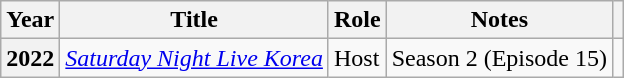<table class="wikitable plainrowheaders">
<tr>
<th scope="col">Year</th>
<th scope="col">Title</th>
<th scope="col">Role</th>
<th scope="col">Notes</th>
<th scope="col" class="unsortable"></th>
</tr>
<tr>
<th scope="row">2022</th>
<td><em><a href='#'>Saturday Night Live Korea</a></em></td>
<td>Host</td>
<td>Season 2 (Episode 15)</td>
<td style="text-align:center"></td>
</tr>
</table>
